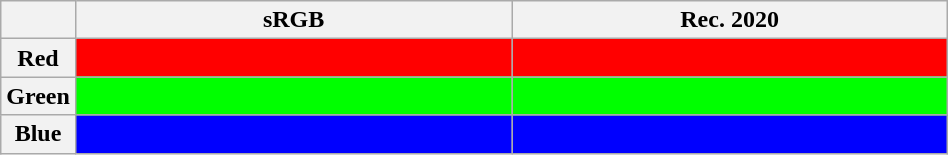<table class="wikitable" width="50%">
<tr>
<th></th>
<th width="50%">sRGB</th>
<th width="50%">Rec. 2020</th>
</tr>
<tr>
<th>Red</th>
<td style="background-color: color(srgb 1 0 0);"></td>
<td style="background-color: color(rec2020 1 0 0);"></td>
</tr>
<tr>
<th>Green</th>
<td style="background-color: color(srgb 0 1 0);"></td>
<td style="background-color: color(rec2020 0 1 0);"></td>
</tr>
<tr>
<th>Blue</th>
<td style="background-color: color(srgb 0 0 1);"></td>
<td style="background-color: color(rec2020 0 0 1);"></td>
</tr>
</table>
